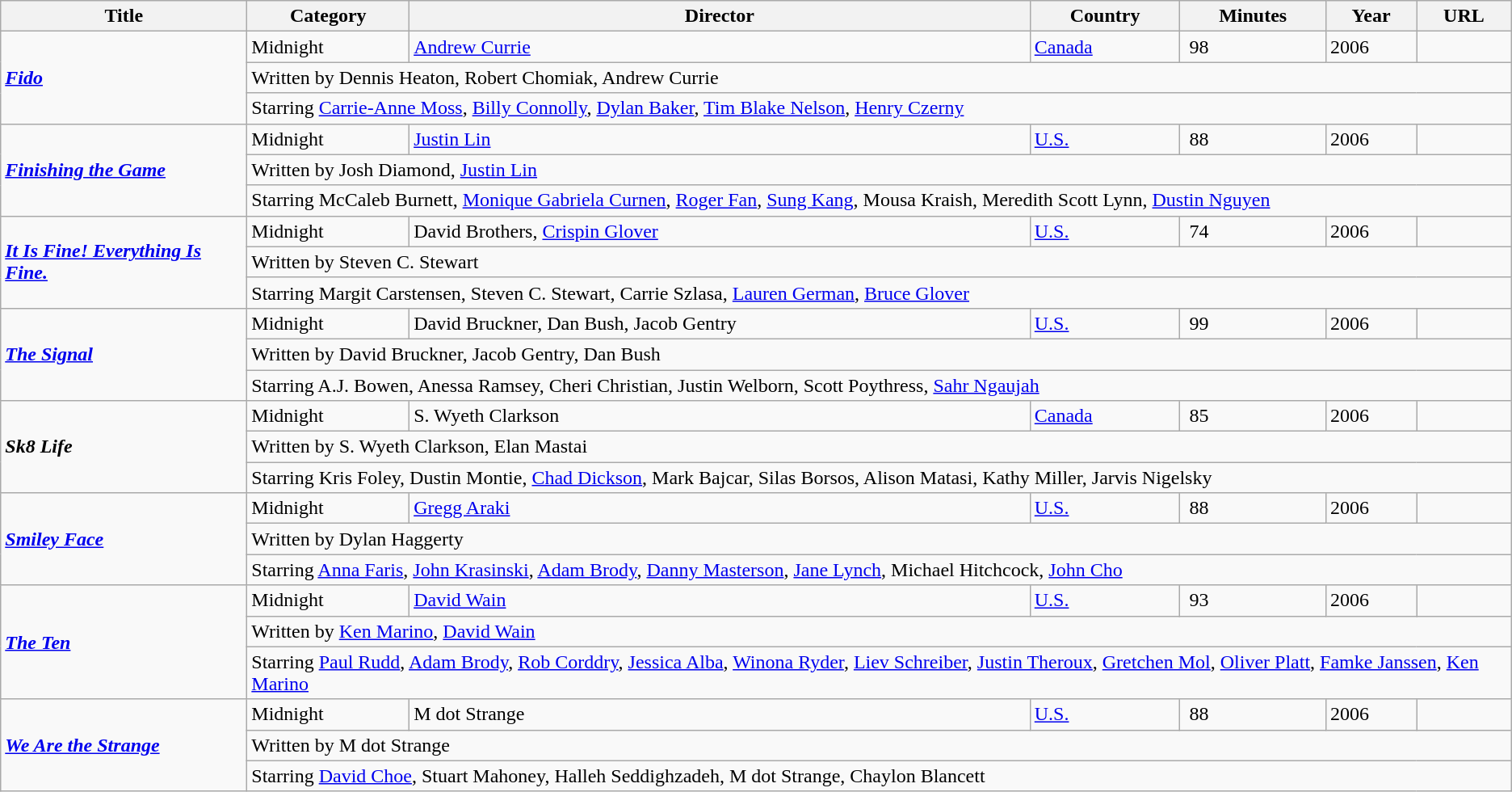<table class="wikitable" style="text-align:left">
<tr bgcolor="#ffffff">
<th>Title</th>
<th>Category</th>
<th>Director</th>
<th>Country</th>
<th>Minutes</th>
<th>Year</th>
<th>URL</th>
</tr>
<tr>
<td rowspan="3"><strong><em><a href='#'>Fido</a></em></strong></td>
<td>Midnight</td>
<td><a href='#'>Andrew Currie</a></td>
<td><a href='#'>Canada</a></td>
<td> 98</td>
<td>2006</td>
<td> </td>
</tr>
<tr>
<td colspan="6">Written by Dennis Heaton, Robert Chomiak, Andrew Currie</td>
</tr>
<tr>
<td colspan="6">Starring <a href='#'>Carrie-Anne Moss</a>, <a href='#'>Billy Connolly</a>, <a href='#'>Dylan Baker</a>, <a href='#'>Tim Blake Nelson</a>, <a href='#'>Henry Czerny</a></td>
</tr>
<tr>
<td rowspan="3"><strong><em><a href='#'>Finishing the Game</a></em></strong></td>
<td>Midnight</td>
<td><a href='#'>Justin Lin</a></td>
<td><a href='#'>U.S.</a></td>
<td> 88</td>
<td>2006</td>
<td> </td>
</tr>
<tr>
<td colspan="6">Written by Josh Diamond, <a href='#'>Justin Lin</a></td>
</tr>
<tr>
<td colspan="6">Starring McCaleb Burnett, <a href='#'>Monique Gabriela Curnen</a>, <a href='#'>Roger Fan</a>, <a href='#'>Sung Kang</a>, Mousa Kraish, Meredith Scott Lynn, <a href='#'>Dustin Nguyen</a></td>
</tr>
<tr>
<td rowspan="3"><strong><em><a href='#'>It Is Fine! Everything Is Fine.</a></em></strong></td>
<td>Midnight</td>
<td>David Brothers, <a href='#'>Crispin Glover</a></td>
<td><a href='#'>U.S.</a></td>
<td> 74</td>
<td>2006</td>
<td> </td>
</tr>
<tr>
<td colspan="6">Written by Steven C. Stewart</td>
</tr>
<tr>
<td colspan="6">Starring Margit Carstensen, Steven C. Stewart, Carrie Szlasa, <a href='#'>Lauren German</a>, <a href='#'>Bruce Glover</a></td>
</tr>
<tr>
<td rowspan="3"><strong><em><a href='#'>The Signal</a></em></strong></td>
<td>Midnight</td>
<td>David Bruckner, Dan Bush, Jacob Gentry</td>
<td><a href='#'>U.S.</a></td>
<td> 99</td>
<td>2006</td>
<td> </td>
</tr>
<tr>
<td colspan="6">Written by David Bruckner, Jacob Gentry, Dan Bush</td>
</tr>
<tr>
<td colspan="6">Starring A.J. Bowen, Anessa Ramsey, Cheri Christian, Justin Welborn, Scott Poythress, <a href='#'>Sahr Ngaujah</a></td>
</tr>
<tr>
<td rowspan="3"><strong><em>Sk8 Life</em></strong></td>
<td>Midnight</td>
<td>S. Wyeth Clarkson</td>
<td><a href='#'>Canada</a></td>
<td> 85</td>
<td>2006</td>
<td> </td>
</tr>
<tr>
<td colspan="6">Written by S. Wyeth Clarkson, Elan Mastai</td>
</tr>
<tr>
<td colspan="6">Starring Kris Foley, Dustin Montie, <a href='#'>Chad Dickson</a>, Mark Bajcar, Silas Borsos, Alison Matasi, Kathy Miller, Jarvis Nigelsky</td>
</tr>
<tr>
<td rowspan="3"><strong><em><a href='#'>Smiley Face</a></em></strong></td>
<td>Midnight</td>
<td><a href='#'>Gregg Araki</a></td>
<td><a href='#'>U.S.</a></td>
<td> 88</td>
<td>2006</td>
<td> </td>
</tr>
<tr>
<td colspan="6">Written by Dylan Haggerty</td>
</tr>
<tr>
<td colspan="6">Starring <a href='#'>Anna Faris</a>, <a href='#'>John Krasinski</a>, <a href='#'>Adam Brody</a>, <a href='#'>Danny Masterson</a>, <a href='#'>Jane Lynch</a>, Michael Hitchcock, <a href='#'>John Cho</a></td>
</tr>
<tr>
<td rowspan="3"><strong><em><a href='#'>The Ten</a></em></strong></td>
<td>Midnight</td>
<td><a href='#'>David Wain</a></td>
<td><a href='#'>U.S.</a></td>
<td> 93</td>
<td>2006</td>
<td> </td>
</tr>
<tr>
<td colspan="6">Written by <a href='#'>Ken Marino</a>, <a href='#'>David Wain</a></td>
</tr>
<tr>
<td colspan="6">Starring <a href='#'>Paul Rudd</a>, <a href='#'>Adam Brody</a>, <a href='#'>Rob Corddry</a>, <a href='#'>Jessica Alba</a>, <a href='#'>Winona Ryder</a>, <a href='#'>Liev Schreiber</a>, <a href='#'>Justin Theroux</a>, <a href='#'>Gretchen Mol</a>, <a href='#'>Oliver Platt</a>, <a href='#'>Famke Janssen</a>, <a href='#'>Ken Marino</a></td>
</tr>
<tr>
<td rowspan="3"><strong><em><a href='#'>We Are the Strange</a></em></strong></td>
<td>Midnight</td>
<td>M dot Strange</td>
<td><a href='#'>U.S.</a></td>
<td> 88</td>
<td>2006</td>
<td> </td>
</tr>
<tr>
<td colspan="6">Written by M dot Strange</td>
</tr>
<tr>
<td colspan="6">Starring <a href='#'>David Choe</a>, Stuart Mahoney, Halleh Seddighzadeh, M dot Strange, Chaylon Blancett</td>
</tr>
</table>
